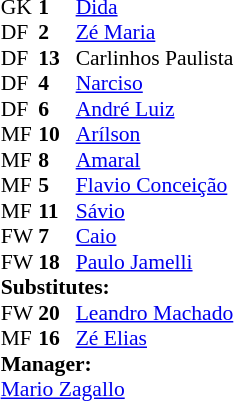<table style="font-size:90%; margin:0.2em auto;" cellspacing="0" cellpadding="0">
<tr>
<th width="25"></th>
<th width="25"></th>
</tr>
<tr>
<td>GK</td>
<td><strong>1 </strong></td>
<td><a href='#'>Dida</a></td>
</tr>
<tr>
<td>DF</td>
<td><strong>2 </strong></td>
<td><a href='#'>Zé Maria</a></td>
</tr>
<tr>
<td>DF</td>
<td><strong>13</strong></td>
<td>Carlinhos Paulista</td>
<td></td>
</tr>
<tr>
<td>DF</td>
<td><strong>4</strong></td>
<td><a href='#'>Narciso</a></td>
</tr>
<tr>
<td>DF</td>
<td><strong>6</strong></td>
<td><a href='#'>André Luiz</a></td>
<td> </td>
</tr>
<tr>
<td>MF</td>
<td><strong>10</strong></td>
<td><a href='#'>Arílson</a></td>
<td></td>
<td></td>
</tr>
<tr>
<td>MF</td>
<td><strong>8</strong></td>
<td><a href='#'>Amaral</a></td>
<td></td>
</tr>
<tr>
<td>MF</td>
<td><strong>5</strong></td>
<td><a href='#'>Flavio Conceição</a></td>
</tr>
<tr>
<td>MF</td>
<td><strong>11</strong></td>
<td><a href='#'>Sávio</a></td>
</tr>
<tr>
<td>FW</td>
<td><strong>7</strong></td>
<td><a href='#'>Caio</a></td>
</tr>
<tr>
<td>FW</td>
<td><strong>18</strong></td>
<td><a href='#'>Paulo Jamelli</a></td>
<td></td>
<td></td>
</tr>
<tr>
<td colspan=3><strong>Substitutes:</strong></td>
</tr>
<tr>
<td>FW</td>
<td><strong>20</strong></td>
<td><a href='#'>Leandro Machado</a></td>
<td></td>
<td></td>
</tr>
<tr>
<td>MF</td>
<td><strong>16</strong></td>
<td><a href='#'>Zé Elias</a></td>
<td></td>
<td></td>
</tr>
<tr>
<td colspan=3><strong>Manager:</strong></td>
</tr>
<tr>
<td colspan=4> <a href='#'>Mario Zagallo</a></td>
</tr>
</table>
